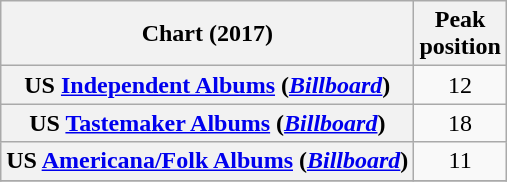<table class="wikitable plainrowheaders sortable" style="text-align:center;" border="1">
<tr>
<th scope="col">Chart (2017)</th>
<th scope="col">Peak<br>position</th>
</tr>
<tr>
<th scope="row">US <a href='#'>Independent Albums</a> (<em><a href='#'>Billboard</a></em>)</th>
<td>12</td>
</tr>
<tr>
<th scope="row">US <a href='#'>Tastemaker Albums</a> (<em><a href='#'>Billboard</a></em>)</th>
<td>18</td>
</tr>
<tr>
<th scope="row">US <a href='#'>Americana/Folk Albums</a> (<em><a href='#'>Billboard</a></em>)</th>
<td>11</td>
</tr>
<tr>
</tr>
</table>
